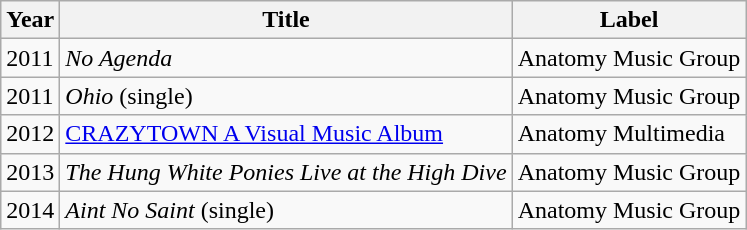<table class="wikitable" border="1">
<tr>
<th><strong>Year</strong></th>
<th><strong>Title</strong></th>
<th><strong>Label</strong></th>
</tr>
<tr>
<td>2011</td>
<td><em>No Agenda</em></td>
<td>Anatomy Music Group</td>
</tr>
<tr>
<td>2011</td>
<td><em>Ohio</em> (single)</td>
<td>Anatomy Music Group</td>
</tr>
<tr>
<td>2012</td>
<td><a href='#'>CRAZYTOWN A Visual Music Album</a></td>
<td>Anatomy Multimedia</td>
</tr>
<tr>
<td>2013</td>
<td><em>The Hung White Ponies Live at the High Dive</em></td>
<td>Anatomy Music Group</td>
</tr>
<tr>
<td>2014</td>
<td><em>Aint No Saint</em> (single)</td>
<td>Anatomy Music Group</td>
</tr>
</table>
